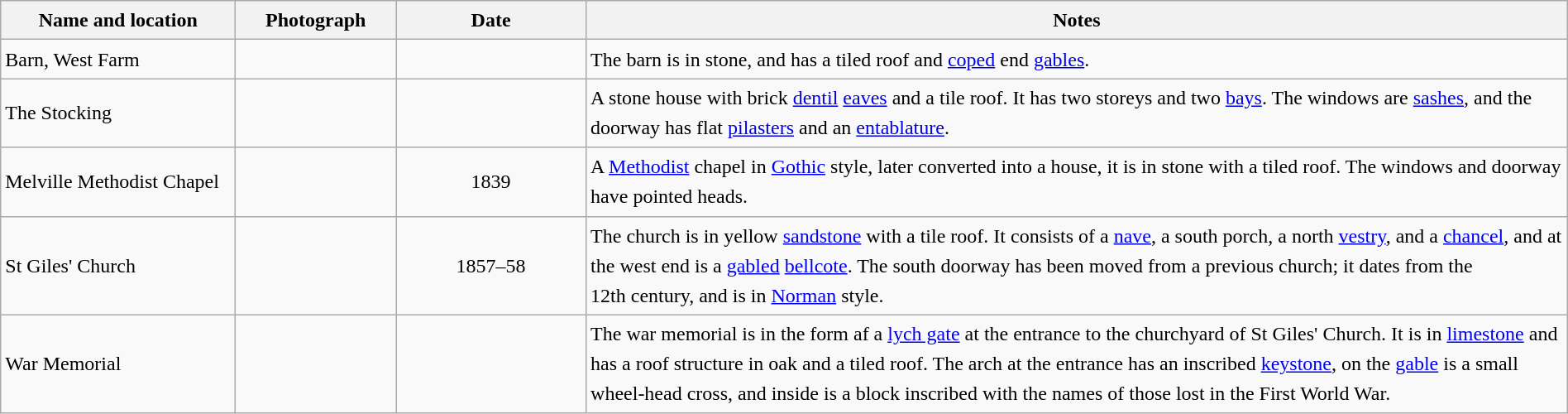<table class="wikitable sortable plainrowheaders" style="width:100%;border:0px;text-align:left;line-height:150%;">
<tr>
<th scope="col"  style="width:150px">Name and location</th>
<th scope="col"  style="width:100px" class="unsortable">Photograph</th>
<th scope="col"  style="width:120px">Date</th>
<th scope="col"  style="width:650px" class="unsortable">Notes</th>
</tr>
<tr>
<td>Barn, West Farm<br><small></small></td>
<td></td>
<td align="center"></td>
<td>The barn is in stone, and has a tiled roof and <a href='#'>coped</a> end <a href='#'>gables</a>.</td>
</tr>
<tr>
<td>The Stocking<br><small></small></td>
<td></td>
<td align="center"></td>
<td>A stone house with brick <a href='#'>dentil</a> <a href='#'>eaves</a> and a tile roof.  It has two storeys and two <a href='#'>bays</a>.  The windows are <a href='#'>sashes</a>, and the doorway has flat <a href='#'>pilasters</a> and an <a href='#'>entablature</a>.</td>
</tr>
<tr>
<td>Melville Methodist Chapel<br><small></small></td>
<td></td>
<td align="center">1839</td>
<td>A <a href='#'>Methodist</a> chapel in <a href='#'>Gothic</a> style, later converted into a house, it is in stone with a tiled roof.  The windows and doorway have pointed heads.</td>
</tr>
<tr>
<td>St Giles' Church<br><small></small></td>
<td></td>
<td align="center">1857–58</td>
<td>The church is in yellow <a href='#'>sandstone</a> with a tile roof.  It consists of a <a href='#'>nave</a>, a south porch, a north <a href='#'>vestry</a>, and a <a href='#'>chancel</a>, and at the west end is a <a href='#'>gabled</a> <a href='#'>bellcote</a>.  The south doorway has been moved from a previous church; it dates from the 12th century, and is in <a href='#'>Norman</a> style.</td>
</tr>
<tr>
<td>War Memorial<br><small></small></td>
<td></td>
<td align="center"></td>
<td>The war memorial is in the form af a <a href='#'>lych gate</a> at the entrance to the churchyard of St Giles' Church.  It is in <a href='#'>limestone</a> and has a roof structure in oak and a tiled roof.  The arch at the entrance has an inscribed <a href='#'>keystone</a>, on the <a href='#'>gable</a> is a small wheel-head cross, and inside is a block inscribed with the names of those lost in the First World War.</td>
</tr>
<tr>
</tr>
</table>
